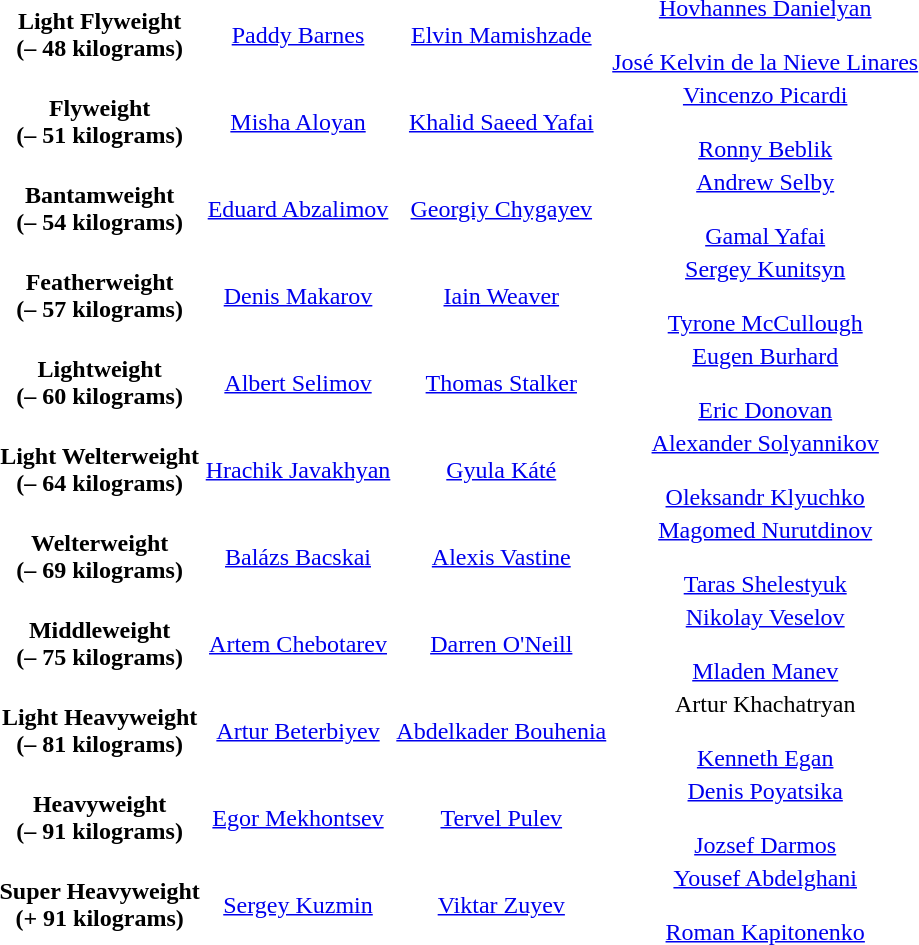<table>
<tr align="center">
<td><strong>Light Flyweight<br>(– 48 kilograms)</strong></td>
<td> <a href='#'>Paddy Barnes</a><br></td>
<td> <a href='#'>Elvin Mamishzade</a><br></td>
<td> <a href='#'>Hovhannes Danielyan</a><br><br> <a href='#'>José Kelvin de la Nieve Linares</a><br></td>
</tr>
<tr align="center">
<td><strong>Flyweight<br>(– 51 kilograms)</strong></td>
<td> <a href='#'>Misha Aloyan</a><br></td>
<td> <a href='#'>Khalid Saeed Yafai</a><br></td>
<td> <a href='#'>Vincenzo Picardi</a><br><br> <a href='#'>Ronny Beblik</a><br></td>
</tr>
<tr align="center">
<td><strong>Bantamweight<br>(– 54 kilograms)</strong></td>
<td> <a href='#'>Eduard Abzalimov</a><br></td>
<td> <a href='#'>Georgiy Chygayev</a><br></td>
<td> <a href='#'>Andrew Selby</a><br><br> <a href='#'>Gamal Yafai</a><br></td>
</tr>
<tr align="center">
<td><strong>Featherweight<br>(– 57 kilograms)</strong></td>
<td> <a href='#'>Denis Makarov</a><br></td>
<td> <a href='#'>Iain Weaver</a><br></td>
<td> <a href='#'>Sergey Kunitsyn</a><br><br> <a href='#'>Tyrone McCullough</a><br></td>
</tr>
<tr align="center">
<td><strong>Lightweight<br>(– 60 kilograms)</strong></td>
<td> <a href='#'>Albert Selimov</a><br></td>
<td> <a href='#'>Thomas Stalker</a><br></td>
<td> <a href='#'>Eugen Burhard</a><br><br> <a href='#'>Eric Donovan</a><br></td>
</tr>
<tr align="center">
<td><strong>Light Welterweight<br>(– 64 kilograms)</strong></td>
<td> <a href='#'>Hrachik Javakhyan</a><br></td>
<td> <a href='#'>Gyula Káté</a><br></td>
<td> <a href='#'>Alexander Solyannikov</a><br><br> <a href='#'>Oleksandr Klyuchko</a><br></td>
</tr>
<tr align="center">
<td><strong>Welterweight<br>(– 69 kilograms)</strong></td>
<td> <a href='#'>Balázs Bacskai</a><br></td>
<td> <a href='#'>Alexis Vastine</a><br></td>
<td> <a href='#'>Magomed Nurutdinov</a><br><br> <a href='#'>Taras Shelestyuk</a><br></td>
</tr>
<tr align="center">
<td><strong>Middleweight<br>(– 75 kilograms)</strong></td>
<td> <a href='#'>Artem Chebotarev</a><br></td>
<td> <a href='#'>Darren O'Neill</a><br></td>
<td> <a href='#'>Nikolay Veselov</a><br><br> <a href='#'>Mladen Manev</a><br></td>
</tr>
<tr align="center">
<td><strong>Light Heavyweight<br>(– 81 kilograms)</strong></td>
<td> <a href='#'>Artur Beterbiyev</a><br></td>
<td> <a href='#'>Abdelkader Bouhenia</a><br></td>
<td> Artur Khachatryan<br><br> <a href='#'>Kenneth Egan</a><br></td>
</tr>
<tr align="center">
<td><strong>Heavyweight<br>(– 91 kilograms)</strong></td>
<td> <a href='#'>Egor Mekhontsev</a><br></td>
<td> <a href='#'>Tervel Pulev</a><br></td>
<td> <a href='#'>Denis Poyatsika</a><br><br> <a href='#'>Jozsef Darmos</a><br></td>
</tr>
<tr align="center">
<td><strong>Super Heavyweight<br>(+ 91 kilograms)</strong></td>
<td> <a href='#'>Sergey Kuzmin</a><br></td>
<td> <a href='#'>Viktar Zuyev</a><br></td>
<td> <a href='#'>Yousef Abdelghani</a><br><br> <a href='#'>Roman Kapitonenko</a><br></td>
</tr>
</table>
